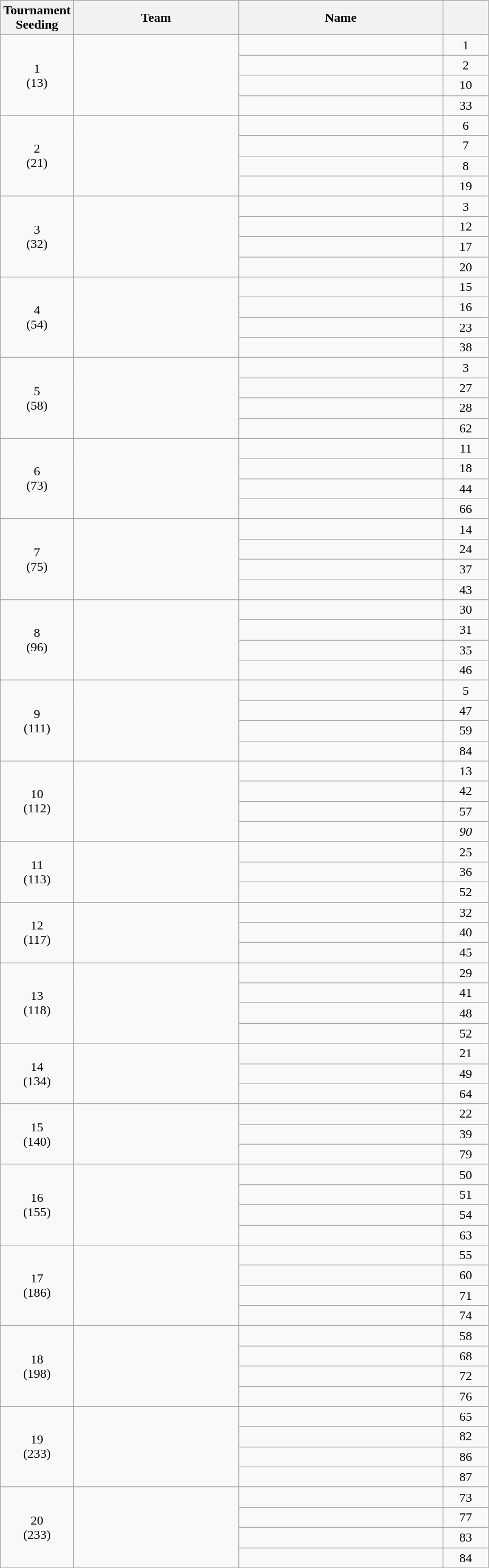<table class="wikitable" style="text-align:center">
<tr>
<th width="50">Tournament Seeding</th>
<th width="200">Team</th>
<th width="250">Name</th>
<th width="50"></th>
</tr>
<tr>
<td rowspan="4">1<br>(13)</td>
<td rowspan="4" align="left"></td>
<td align="left"></td>
<td>1</td>
</tr>
<tr>
<td align="left"></td>
<td>2</td>
</tr>
<tr>
<td align="left"></td>
<td>10</td>
</tr>
<tr>
<td align="left"></td>
<td>33</td>
</tr>
<tr>
<td rowspan="4">2<br>(21)</td>
<td rowspan="4" align="left"></td>
<td align="left"></td>
<td>6</td>
</tr>
<tr>
<td align="left"></td>
<td>7</td>
</tr>
<tr>
<td align="left"></td>
<td>8</td>
</tr>
<tr>
<td align="left"></td>
<td>19</td>
</tr>
<tr>
<td rowspan="4">3<br>(32)</td>
<td rowspan="4" align="left"></td>
<td align="left"></td>
<td>3</td>
</tr>
<tr>
<td align="left"></td>
<td>12</td>
</tr>
<tr>
<td align="left"></td>
<td>17</td>
</tr>
<tr>
<td align="left"></td>
<td>20</td>
</tr>
<tr>
<td rowspan="4">4<br>(54)</td>
<td rowspan="4" align="left"></td>
<td align="left"></td>
<td>15</td>
</tr>
<tr>
<td align="left"></td>
<td>16</td>
</tr>
<tr>
<td align="left"></td>
<td>23</td>
</tr>
<tr>
<td align="left"></td>
<td>38</td>
</tr>
<tr>
<td rowspan="4">5<br>(58)</td>
<td rowspan="4" align="left"></td>
<td align="left"></td>
<td>3</td>
</tr>
<tr>
<td align="left"></td>
<td>27</td>
</tr>
<tr>
<td align="left"></td>
<td>28</td>
</tr>
<tr>
<td align="left"></td>
<td>62</td>
</tr>
<tr>
<td rowspan="4">6<br>(73)</td>
<td rowspan="4" align="left"></td>
<td align="left"></td>
<td>11</td>
</tr>
<tr>
<td align="left"></td>
<td>18</td>
</tr>
<tr>
<td align="left"></td>
<td>44</td>
</tr>
<tr>
<td align="left"></td>
<td>66</td>
</tr>
<tr>
<td rowspan="4">7<br>(75)</td>
<td rowspan="4" align="left"></td>
<td align="left"></td>
<td>14</td>
</tr>
<tr>
<td align="left"></td>
<td>24</td>
</tr>
<tr>
<td align="left"></td>
<td>37</td>
</tr>
<tr>
<td align="left"></td>
<td>43</td>
</tr>
<tr>
<td rowspan="4">8<br>(96)</td>
<td rowspan="4" align="left"></td>
<td align="left"></td>
<td>30</td>
</tr>
<tr>
<td align="left"></td>
<td>31</td>
</tr>
<tr>
<td align="left"></td>
<td>35</td>
</tr>
<tr>
<td align="left"></td>
<td>46</td>
</tr>
<tr>
<td rowspan="4">9<br>(111)</td>
<td rowspan="4" align="left"></td>
<td align="left"></td>
<td>5</td>
</tr>
<tr>
<td align="left"></td>
<td>47</td>
</tr>
<tr>
<td align="left"></td>
<td>59</td>
</tr>
<tr>
<td align="left"></td>
<td>84</td>
</tr>
<tr>
<td rowspan="4">10<br>(112)</td>
<td rowspan="4" align="left"></td>
<td align="left"></td>
<td>13</td>
</tr>
<tr>
<td align="left"></td>
<td>42</td>
</tr>
<tr>
<td align="left"></td>
<td>57</td>
</tr>
<tr>
<td align="left"><em></em></td>
<td><em>90</em></td>
</tr>
<tr>
<td rowspan="3">11<br>(113)</td>
<td rowspan="3" align="left"></td>
<td align="left"></td>
<td>25</td>
</tr>
<tr>
<td align="left"></td>
<td>36</td>
</tr>
<tr>
<td align="left"></td>
<td>52</td>
</tr>
<tr>
<td rowspan="3">12<br>(117)</td>
<td rowspan="3" align="left"></td>
<td align="left"></td>
<td>32</td>
</tr>
<tr>
<td align="left"></td>
<td>40</td>
</tr>
<tr>
<td align="left"></td>
<td>45</td>
</tr>
<tr>
<td rowspan="4">13<br>(118)</td>
<td rowspan="4" align="left"></td>
<td align="left"></td>
<td>29</td>
</tr>
<tr>
<td align="left"></td>
<td>41</td>
</tr>
<tr>
<td align="left"></td>
<td>48</td>
</tr>
<tr>
<td align="left"></td>
<td>52</td>
</tr>
<tr>
<td rowspan="3">14<br>(134)</td>
<td rowspan="3" align="left"></td>
<td align="left"></td>
<td>21</td>
</tr>
<tr>
<td align="left"></td>
<td>49</td>
</tr>
<tr>
<td align="left"></td>
<td>64</td>
</tr>
<tr>
<td rowspan="3">15<br>(140)</td>
<td rowspan="3" align="left"></td>
<td align="left"></td>
<td>22</td>
</tr>
<tr>
<td align="left"></td>
<td>39</td>
</tr>
<tr>
<td align="left"></td>
<td>79</td>
</tr>
<tr>
<td rowspan="4">16<br>(155)</td>
<td rowspan="4" align="left"></td>
<td align="left"></td>
<td>50</td>
</tr>
<tr>
<td align="left"></td>
<td>51</td>
</tr>
<tr>
<td align="left"></td>
<td>54</td>
</tr>
<tr>
<td align="left"></td>
<td>63</td>
</tr>
<tr>
<td rowspan="4">17<br>(186)</td>
<td rowspan="4" align="left"></td>
<td align="left"></td>
<td>55</td>
</tr>
<tr>
<td align="left"></td>
<td>60</td>
</tr>
<tr>
<td align="left"></td>
<td>71</td>
</tr>
<tr>
<td align="left"></td>
<td>74</td>
</tr>
<tr>
<td rowspan="4">18<br>(198)</td>
<td rowspan="4" align="left"></td>
<td align="left"></td>
<td>58</td>
</tr>
<tr>
<td align="left"></td>
<td>68</td>
</tr>
<tr>
<td align="left"></td>
<td>72</td>
</tr>
<tr>
<td align="left"></td>
<td>76</td>
</tr>
<tr>
<td rowspan="4">19<br>(233)</td>
<td rowspan="4" align="left"></td>
<td align="left"></td>
<td>65</td>
</tr>
<tr>
<td align="left"></td>
<td>82</td>
</tr>
<tr>
<td align="left"></td>
<td>86</td>
</tr>
<tr>
<td align="left"></td>
<td>87</td>
</tr>
<tr>
<td rowspan="4">20<br>(233)</td>
<td rowspan="4" align="left"></td>
<td align="left"></td>
<td>73</td>
</tr>
<tr>
<td align="left"></td>
<td>77</td>
</tr>
<tr>
<td align="left"></td>
<td>83</td>
</tr>
<tr>
<td align="left"></td>
<td>84</td>
</tr>
</table>
